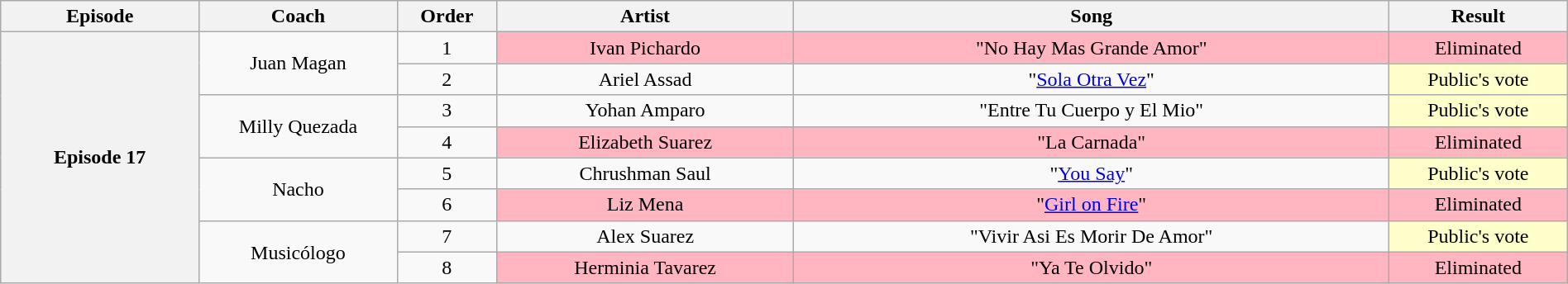<table class="wikitable" style="text-align:center; width:100%">
<tr>
<th style="width:10%">Episode</th>
<th style="width:10%">Coach</th>
<th style="width:05%">Order</th>
<th style="width:15%">Artist</th>
<th style="width:30%">Song</th>
<th style="width:9%">Result</th>
</tr>
<tr>
<th scope="row" rowspan="8">Episode 17<br></th>
<td rowspan="2">Juan Magan</td>
<td>1</td>
<td style="background:lightpink">Ivan Pichardo</td>
<td style="background:lightpink">"No Hay Mas Grande Amor"</td>
<td style="background:lightpink">Eliminated</td>
</tr>
<tr>
<td>2</td>
<td>Ariel Assad</td>
<td>"<a href='#'>Sola Otra Vez</a>"</td>
<td style="background:#FFFFCC">Public's vote</td>
</tr>
<tr>
<td rowspan="2">Milly Quezada</td>
<td>3</td>
<td>Yohan Amparo</td>
<td>"Entre Tu Cuerpo y El Mio"</td>
<td style="background:#FFFFCC">Public's vote</td>
</tr>
<tr>
<td>4</td>
<td style="background:lightpink">Elizabeth Suarez</td>
<td style="background:lightpink">"La Carnada"</td>
<td style="background:lightpink">Eliminated</td>
</tr>
<tr>
<td rowspan="2">Nacho</td>
<td>5</td>
<td>Chrushman Saul</td>
<td>"<a href='#'>You Say</a>"</td>
<td style="background:#FFFFCC">Public's vote</td>
</tr>
<tr>
<td>6</td>
<td style="background:lightpink">Liz Mena</td>
<td style="background:lightpink">"<a href='#'>Girl on Fire</a>"</td>
<td style="background:lightpink">Eliminated</td>
</tr>
<tr>
<td rowspan="2">Musicólogo</td>
<td>7</td>
<td>Alex Suarez</td>
<td>"Vivir Asi Es Morir De Amor"</td>
<td style="background:#FFFFCC">Public's vote</td>
</tr>
<tr>
<td>8</td>
<td style="background:lightpink">Herminia Tavarez</td>
<td style="background:lightpink">"Ya Te Olvido"</td>
<td style="background:lightpink">Eliminated</td>
</tr>
</table>
